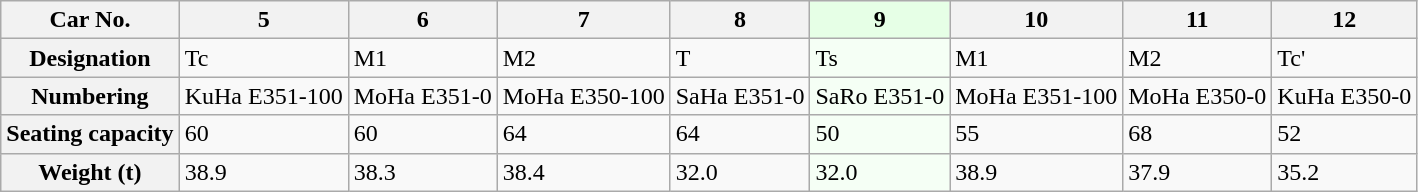<table class="wikitable">
<tr>
<th>Car No.</th>
<th>5</th>
<th>6</th>
<th>7</th>
<th>8</th>
<th style="background: #E6FFE6">9</th>
<th>10</th>
<th>11</th>
<th>12</th>
</tr>
<tr>
<th>Designation</th>
<td>Tc</td>
<td>M1</td>
<td>M2</td>
<td>T</td>
<td style="background: #F5FFF5">Ts</td>
<td>M1</td>
<td>M2</td>
<td>Tc'</td>
</tr>
<tr>
<th>Numbering</th>
<td>KuHa E351-100</td>
<td>MoHa E351-0</td>
<td>MoHa E350-100</td>
<td>SaHa E351-0</td>
<td style="background: #F5FFF5">SaRo E351-0</td>
<td>MoHa E351-100</td>
<td>MoHa E350-0</td>
<td>KuHa E350-0</td>
</tr>
<tr>
<th>Seating capacity</th>
<td>60</td>
<td>60</td>
<td>64</td>
<td>64</td>
<td style="background: #F5FFF5">50</td>
<td>55</td>
<td>68</td>
<td>52</td>
</tr>
<tr>
<th>Weight (t)</th>
<td>38.9</td>
<td>38.3</td>
<td>38.4</td>
<td>32.0</td>
<td style="background: #F5FFF5">32.0</td>
<td>38.9</td>
<td>37.9</td>
<td>35.2</td>
</tr>
</table>
